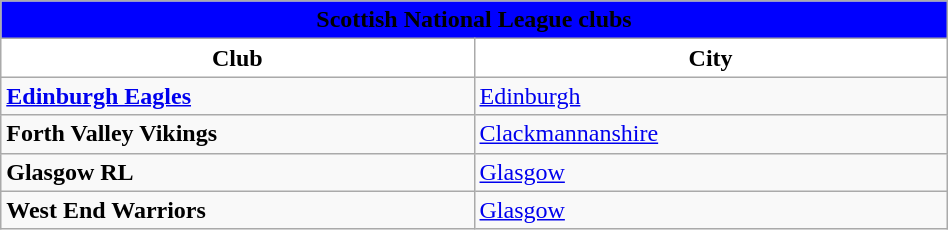<table class="wikitable" style="width: 50%">
<tr>
<td colspan="2" style="background:blue; text-align:center;"><strong><span>Scottish National League clubs</span></strong></td>
</tr>
<tr>
<th style="background:white; width:25%">Club</th>
<th style="background:white; width:25%">City</th>
</tr>
<tr>
<td><strong><a href='#'>Edinburgh Eagles</a></strong></td>
<td><a href='#'>Edinburgh</a></td>
</tr>
<tr>
<td><strong>Forth Valley Vikings</strong></td>
<td><a href='#'>Clackmannanshire</a></td>
</tr>
<tr>
<td><strong>Glasgow RL</strong></td>
<td><a href='#'>Glasgow</a></td>
</tr>
<tr>
<td><strong>West End Warriors</strong></td>
<td><a href='#'>Glasgow</a></td>
</tr>
</table>
